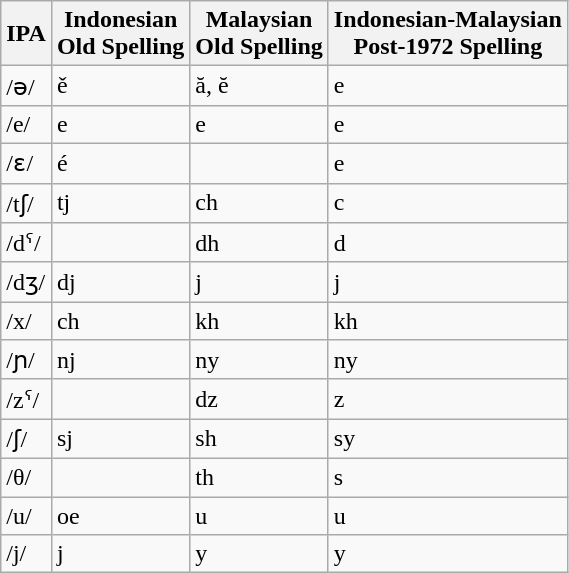<table class="wikitable">
<tr>
<th>IPA</th>
<th>Indonesian<br>Old Spelling</th>
<th>Malaysian<br>Old Spelling</th>
<th>Indonesian-Malaysian<br>Post-1972 Spelling</th>
</tr>
<tr>
<td>/ə/</td>
<td>ě</td>
<td>ă, ĕ</td>
<td>e</td>
</tr>
<tr>
<td>/e/</td>
<td>e</td>
<td>e</td>
<td>e</td>
</tr>
<tr>
<td>/ɛ/</td>
<td>é</td>
<td></td>
<td>e</td>
</tr>
<tr>
<td>/tʃ/</td>
<td>tj</td>
<td>ch</td>
<td>c</td>
</tr>
<tr>
<td>/dˤ/</td>
<td></td>
<td>dh</td>
<td>d</td>
</tr>
<tr>
<td>/dʒ/</td>
<td>dj</td>
<td>j</td>
<td>j</td>
</tr>
<tr>
<td>/x/</td>
<td>ch</td>
<td>kh</td>
<td>kh</td>
</tr>
<tr>
<td>/ɲ/</td>
<td>nj</td>
<td>ny</td>
<td>ny</td>
</tr>
<tr>
<td>/zˤ/</td>
<td></td>
<td>dz</td>
<td>z</td>
</tr>
<tr>
<td>/ʃ/</td>
<td>sj</td>
<td>sh</td>
<td>sy</td>
</tr>
<tr>
<td>/θ/</td>
<td></td>
<td>th</td>
<td>s</td>
</tr>
<tr>
<td>/u/</td>
<td>oe</td>
<td>u</td>
<td>u</td>
</tr>
<tr>
<td>/j/</td>
<td>j</td>
<td>y</td>
<td>y</td>
</tr>
</table>
